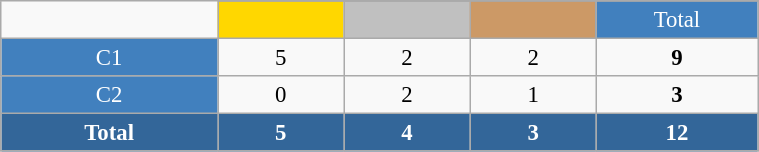<table class="wikitable"  style="font-size:95%; text-align:center; border:gray solid 1px; width:40%;">
<tr>
<td rowspan="2" style="width:3%;"></td>
</tr>
<tr>
<td style="width:2%;" bgcolor=gold></td>
<td style="width:2%;" bgcolor=silver></td>
<td style="width:2%;" bgcolor=cc9966></td>
<td style="width:2%; background-color:#4180be; color:white;">Total</td>
</tr>
<tr>
<td style="background-color:#4180be; color:white;">C1</td>
<td>5</td>
<td>2</td>
<td>2</td>
<td><strong>9</strong></td>
</tr>
<tr>
<td style="background-color:#4180be; color:white;">C2</td>
<td>0</td>
<td>2</td>
<td>1</td>
<td><strong>3</strong></td>
</tr>
<tr style="background:#369; color:white;">
<td><strong>Total</strong></td>
<td><strong>5</strong></td>
<td><strong>4</strong></td>
<td><strong>3</strong></td>
<td><strong>12</strong></td>
</tr>
</table>
